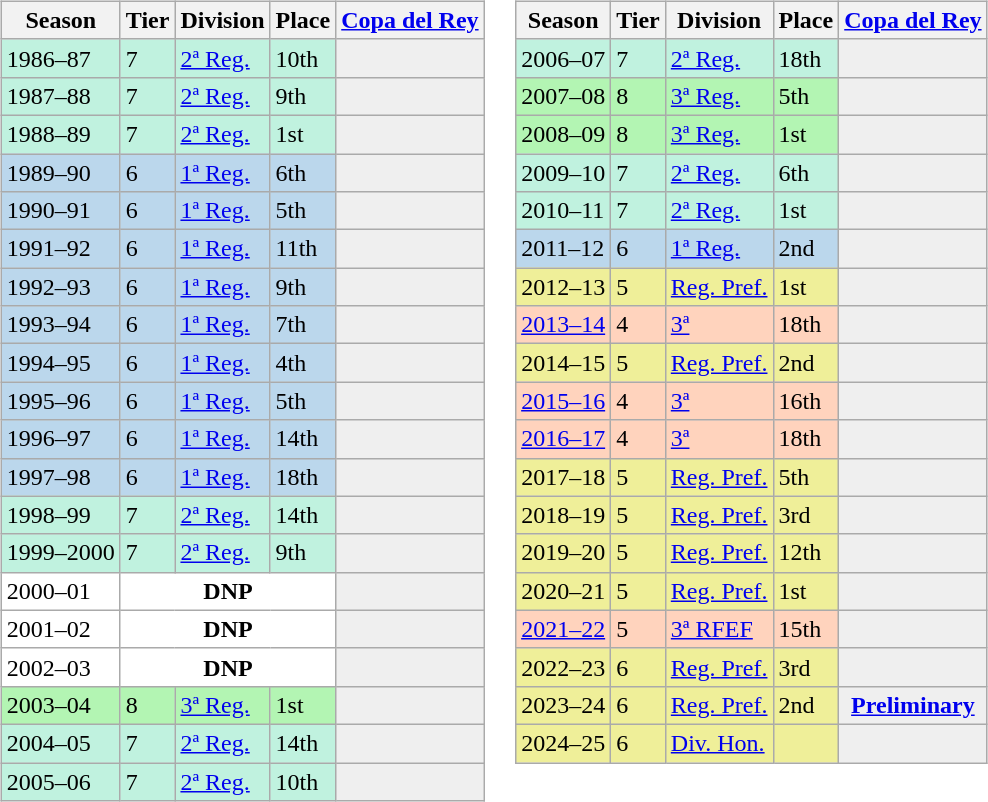<table>
<tr>
<td valign="top" width=0%><br><table class="wikitable">
<tr style="background:#f0f6fa;">
<th>Season</th>
<th>Tier</th>
<th>Division</th>
<th>Place</th>
<th><a href='#'>Copa del Rey</a></th>
</tr>
<tr>
<td style="background:#C0F2DF;">1986–87</td>
<td style="background:#C0F2DF;">7</td>
<td style="background:#C0F2DF;"><a href='#'>2ª Reg.</a></td>
<td style="background:#C0F2DF;">10th</td>
<th style="background:#efefef;"></th>
</tr>
<tr>
<td style="background:#C0F2DF;">1987–88</td>
<td style="background:#C0F2DF;">7</td>
<td style="background:#C0F2DF;"><a href='#'>2ª Reg.</a></td>
<td style="background:#C0F2DF;">9th</td>
<th style="background:#efefef;"></th>
</tr>
<tr>
<td style="background:#C0F2DF;">1988–89</td>
<td style="background:#C0F2DF;">7</td>
<td style="background:#C0F2DF;"><a href='#'>2ª Reg.</a></td>
<td style="background:#C0F2DF;">1st</td>
<th style="background:#efefef;"></th>
</tr>
<tr>
<td style="background:#BBD7EC;">1989–90</td>
<td style="background:#BBD7EC;">6</td>
<td style="background:#BBD7EC;"><a href='#'>1ª Reg.</a></td>
<td style="background:#BBD7EC;">6th</td>
<td style="background:#efefef;"></td>
</tr>
<tr>
<td style="background:#BBD7EC;">1990–91</td>
<td style="background:#BBD7EC;">6</td>
<td style="background:#BBD7EC;"><a href='#'>1ª Reg.</a></td>
<td style="background:#BBD7EC;">5th</td>
<td style="background:#efefef;"></td>
</tr>
<tr>
<td style="background:#BBD7EC;">1991–92</td>
<td style="background:#BBD7EC;">6</td>
<td style="background:#BBD7EC;"><a href='#'>1ª Reg.</a></td>
<td style="background:#BBD7EC;">11th</td>
<td style="background:#efefef;"></td>
</tr>
<tr>
<td style="background:#BBD7EC;">1992–93</td>
<td style="background:#BBD7EC;">6</td>
<td style="background:#BBD7EC;"><a href='#'>1ª Reg.</a></td>
<td style="background:#BBD7EC;">9th</td>
<td style="background:#efefef;"></td>
</tr>
<tr>
<td style="background:#BBD7EC;">1993–94</td>
<td style="background:#BBD7EC;">6</td>
<td style="background:#BBD7EC;"><a href='#'>1ª Reg.</a></td>
<td style="background:#BBD7EC;">7th</td>
<td style="background:#efefef;"></td>
</tr>
<tr>
<td style="background:#BBD7EC;">1994–95</td>
<td style="background:#BBD7EC;">6</td>
<td style="background:#BBD7EC;"><a href='#'>1ª Reg.</a></td>
<td style="background:#BBD7EC;">4th</td>
<td style="background:#efefef;"></td>
</tr>
<tr>
<td style="background:#BBD7EC;">1995–96</td>
<td style="background:#BBD7EC;">6</td>
<td style="background:#BBD7EC;"><a href='#'>1ª Reg.</a></td>
<td style="background:#BBD7EC;">5th</td>
<td style="background:#efefef;"></td>
</tr>
<tr>
<td style="background:#BBD7EC;">1996–97</td>
<td style="background:#BBD7EC;">6</td>
<td style="background:#BBD7EC;"><a href='#'>1ª Reg.</a></td>
<td style="background:#BBD7EC;">14th</td>
<td style="background:#efefef;"></td>
</tr>
<tr>
<td style="background:#BBD7EC;">1997–98</td>
<td style="background:#BBD7EC;">6</td>
<td style="background:#BBD7EC;"><a href='#'>1ª Reg.</a></td>
<td style="background:#BBD7EC;">18th</td>
<td style="background:#efefef;"></td>
</tr>
<tr>
<td style="background:#C0F2DF;">1998–99</td>
<td style="background:#C0F2DF;">7</td>
<td style="background:#C0F2DF;"><a href='#'>2ª Reg.</a></td>
<td style="background:#C0F2DF;">14th</td>
<th style="background:#efefef;"></th>
</tr>
<tr>
<td style="background:#C0F2DF;">1999–2000</td>
<td style="background:#C0F2DF;">7</td>
<td style="background:#C0F2DF;"><a href='#'>2ª Reg.</a></td>
<td style="background:#C0F2DF;">9th</td>
<th style="background:#efefef;"></th>
</tr>
<tr>
<td style="background:#FFFFFF;">2000–01</td>
<th style="background:#FFFFFF;" colspan="3">DNP</th>
<th style="background:#efefef;"></th>
</tr>
<tr>
<td style="background:#FFFFFF;">2001–02</td>
<th style="background:#FFFFFF;" colspan="3">DNP</th>
<th style="background:#efefef;"></th>
</tr>
<tr>
<td style="background:#FFFFFF;">2002–03</td>
<th style="background:#FFFFFF;" colspan="3">DNP</th>
<th style="background:#efefef;"></th>
</tr>
<tr>
<td style="background:#B3F5B3;">2003–04</td>
<td style="background:#B3F5B3;">8</td>
<td style="background:#B3F5B3;"><a href='#'>3ª Reg.</a></td>
<td style="background:#B3F5B3;">1st</td>
<th style="background:#efefef;"></th>
</tr>
<tr>
<td style="background:#C0F2DF;">2004–05</td>
<td style="background:#C0F2DF;">7</td>
<td style="background:#C0F2DF;"><a href='#'>2ª Reg.</a></td>
<td style="background:#C0F2DF;">14th</td>
<th style="background:#efefef;"></th>
</tr>
<tr>
<td style="background:#C0F2DF;">2005–06</td>
<td style="background:#C0F2DF;">7</td>
<td style="background:#C0F2DF;"><a href='#'>2ª Reg.</a></td>
<td style="background:#C0F2DF;">10th</td>
<th style="background:#efefef;"></th>
</tr>
</table>
</td>
<td valign="top" width=0%><br><table class="wikitable">
<tr style="background:#f0f6fa;">
<th>Season</th>
<th>Tier</th>
<th>Division</th>
<th>Place</th>
<th><a href='#'>Copa del Rey</a></th>
</tr>
<tr>
<td style="background:#C0F2DF;">2006–07</td>
<td style="background:#C0F2DF;">7</td>
<td style="background:#C0F2DF;"><a href='#'>2ª Reg.</a></td>
<td style="background:#C0F2DF;">18th</td>
<th style="background:#efefef;"></th>
</tr>
<tr>
<td style="background:#B3F5B3;">2007–08</td>
<td style="background:#B3F5B3;">8</td>
<td style="background:#B3F5B3;"><a href='#'>3ª Reg.</a></td>
<td style="background:#B3F5B3;">5th</td>
<th style="background:#efefef;"></th>
</tr>
<tr>
<td style="background:#B3F5B3;">2008–09</td>
<td style="background:#B3F5B3;">8</td>
<td style="background:#B3F5B3;"><a href='#'>3ª Reg.</a></td>
<td style="background:#B3F5B3;">1st</td>
<th style="background:#efefef;"></th>
</tr>
<tr>
<td style="background:#C0F2DF;">2009–10</td>
<td style="background:#C0F2DF;">7</td>
<td style="background:#C0F2DF;"><a href='#'>2ª Reg.</a></td>
<td style="background:#C0F2DF;">6th</td>
<th style="background:#efefef;"></th>
</tr>
<tr>
<td style="background:#C0F2DF;">2010–11</td>
<td style="background:#C0F2DF;">7</td>
<td style="background:#C0F2DF;"><a href='#'>2ª Reg.</a></td>
<td style="background:#C0F2DF;">1st</td>
<th style="background:#efefef;"></th>
</tr>
<tr>
<td style="background:#BBD7EC;">2011–12</td>
<td style="background:#BBD7EC;">6</td>
<td style="background:#BBD7EC;"><a href='#'>1ª Reg.</a></td>
<td style="background:#BBD7EC;">2nd</td>
<td style="background:#efefef;"></td>
</tr>
<tr>
<td style="background:#EFEF99;">2012–13</td>
<td style="background:#EFEF99;">5</td>
<td style="background:#EFEF99;"><a href='#'>Reg. Pref.</a></td>
<td style="background:#EFEF99;">1st</td>
<td style="background:#efefef;"></td>
</tr>
<tr>
<td style="background:#FFD3BD;"><a href='#'>2013–14</a></td>
<td style="background:#FFD3BD;">4</td>
<td style="background:#FFD3BD;"><a href='#'>3ª</a></td>
<td style="background:#FFD3BD;">18th</td>
<th style="background:#efefef;"></th>
</tr>
<tr>
<td style="background:#EFEF99;">2014–15</td>
<td style="background:#EFEF99;">5</td>
<td style="background:#EFEF99;"><a href='#'>Reg. Pref.</a></td>
<td style="background:#EFEF99;">2nd</td>
<td style="background:#efefef;"></td>
</tr>
<tr>
<td style="background:#FFD3BD;"><a href='#'>2015–16</a></td>
<td style="background:#FFD3BD;">4</td>
<td style="background:#FFD3BD;"><a href='#'>3ª</a></td>
<td style="background:#FFD3BD;">16th</td>
<th style="background:#efefef;"></th>
</tr>
<tr>
<td style="background:#FFD3BD;"><a href='#'>2016–17</a></td>
<td style="background:#FFD3BD;">4</td>
<td style="background:#FFD3BD;"><a href='#'>3ª</a></td>
<td style="background:#FFD3BD;">18th</td>
<th style="background:#efefef;"></th>
</tr>
<tr>
<td style="background:#EFEF99;">2017–18</td>
<td style="background:#EFEF99;">5</td>
<td style="background:#EFEF99;"><a href='#'>Reg. Pref.</a></td>
<td style="background:#EFEF99;">5th</td>
<td style="background:#efefef;"></td>
</tr>
<tr>
<td style="background:#EFEF99;">2018–19</td>
<td style="background:#EFEF99;">5</td>
<td style="background:#EFEF99;"><a href='#'>Reg. Pref.</a></td>
<td style="background:#EFEF99;">3rd</td>
<td style="background:#efefef;"></td>
</tr>
<tr>
<td style="background:#EFEF99;">2019–20</td>
<td style="background:#EFEF99;">5</td>
<td style="background:#EFEF99;"><a href='#'>Reg. Pref.</a></td>
<td style="background:#EFEF99;">12th</td>
<td style="background:#efefef;"></td>
</tr>
<tr>
<td style="background:#EFEF99;">2020–21</td>
<td style="background:#EFEF99;">5</td>
<td style="background:#EFEF99;"><a href='#'>Reg. Pref.</a></td>
<td style="background:#EFEF99;">1st</td>
<td style="background:#efefef;"></td>
</tr>
<tr>
<td style="background:#FFD3BD;"><a href='#'>2021–22</a></td>
<td style="background:#FFD3BD;">5</td>
<td style="background:#FFD3BD;"><a href='#'>3ª RFEF</a></td>
<td style="background:#FFD3BD;">15th</td>
<th style="background:#efefef;"></th>
</tr>
<tr>
<td style="background:#EFEF99;">2022–23</td>
<td style="background:#EFEF99;">6</td>
<td style="background:#EFEF99;"><a href='#'>Reg. Pref.</a></td>
<td style="background:#EFEF99;">3rd</td>
<th style="background:#efefef;"></th>
</tr>
<tr>
<td style="background:#EFEF99;">2023–24</td>
<td style="background:#EFEF99;">6</td>
<td style="background:#EFEF99;"><a href='#'>Reg. Pref.</a></td>
<td style="background:#EFEF99;">2nd</td>
<th style="background:#efefef;"><a href='#'>Preliminary</a></th>
</tr>
<tr>
<td style="background:#EFEF99;">2024–25</td>
<td style="background:#EFEF99;">6</td>
<td style="background:#EFEF99;"><a href='#'>Div. Hon.</a></td>
<td style="background:#EFEF99;"></td>
<th style="background:#efefef;"></th>
</tr>
</table>
</td>
</tr>
</table>
